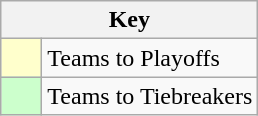<table class="wikitable" style="text-align: center;">
<tr>
<th colspan=2>Key</th>
</tr>
<tr>
<td style="background:#ffffcc; width:20px;"></td>
<td align=left>Teams to Playoffs</td>
</tr>
<tr>
<td style="background:#ccffcc; width:20px;"></td>
<td align=left>Teams to Tiebreakers</td>
</tr>
</table>
